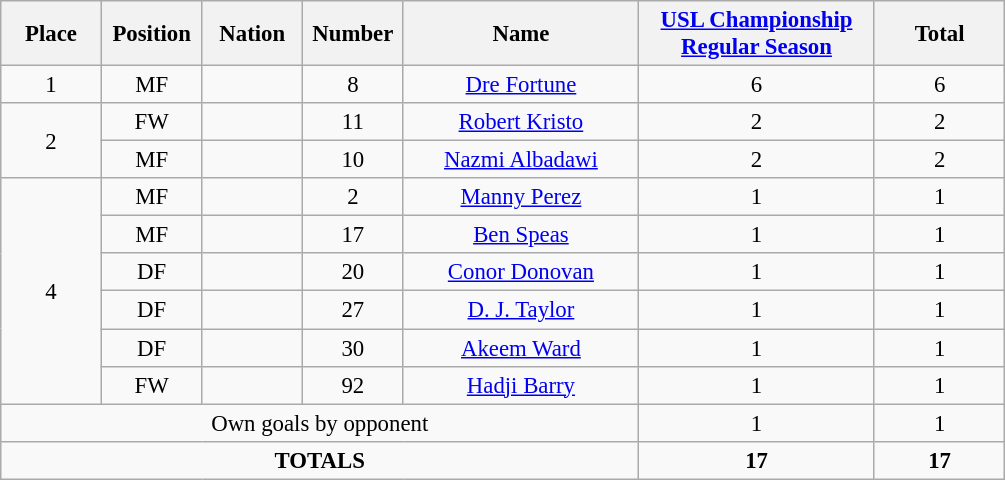<table class="wikitable" style="font-size: 95%; text-align: center;">
<tr>
<th width=60>Place</th>
<th width=60>Position</th>
<th width=60>Nation</th>
<th width=60>Number</th>
<th width=150>Name</th>
<th width=150><a href='#'>USL Championship Regular Season</a></th>
<th width=80><strong>Total</strong></th>
</tr>
<tr>
<td>1</td>
<td>MF</td>
<td></td>
<td>8</td>
<td><a href='#'>Dre Fortune</a></td>
<td>6</td>
<td>6</td>
</tr>
<tr>
<td rowspan="2">2</td>
<td>FW</td>
<td></td>
<td>11</td>
<td><a href='#'>Robert Kristo</a></td>
<td>2</td>
<td>2</td>
</tr>
<tr>
<td>MF</td>
<td></td>
<td>10</td>
<td><a href='#'>Nazmi Albadawi</a></td>
<td>2</td>
<td>2</td>
</tr>
<tr>
<td rowspan="6">4</td>
<td>MF</td>
<td></td>
<td>2</td>
<td><a href='#'>Manny Perez</a></td>
<td>1</td>
<td>1</td>
</tr>
<tr>
<td>MF</td>
<td></td>
<td>17</td>
<td><a href='#'>Ben Speas</a></td>
<td>1</td>
<td>1</td>
</tr>
<tr>
<td>DF</td>
<td></td>
<td>20</td>
<td><a href='#'>Conor Donovan</a></td>
<td>1</td>
<td>1</td>
</tr>
<tr>
<td>DF</td>
<td></td>
<td>27</td>
<td><a href='#'>D. J. Taylor</a></td>
<td>1</td>
<td>1</td>
</tr>
<tr>
<td>DF</td>
<td></td>
<td>30</td>
<td><a href='#'>Akeem Ward</a></td>
<td>1</td>
<td>1</td>
</tr>
<tr>
<td>FW</td>
<td></td>
<td>92</td>
<td><a href='#'>Hadji Barry</a></td>
<td>1</td>
<td>1</td>
</tr>
<tr>
<td colspan="5">Own goals by opponent</td>
<td>1</td>
<td>1</td>
</tr>
<tr>
<td colspan="5"><strong>TOTALS</strong></td>
<td><strong>17</strong></td>
<td><strong>17</strong></td>
</tr>
</table>
